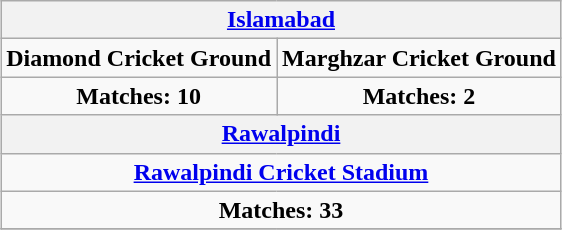<table class="wikitable" style="margin:1em auto; text-align:center">
<tr>
<th colspan=2><a href='#'>Islamabad</a></th>
</tr>
<tr>
<td><strong>Diamond Cricket Ground</strong></td>
<td><strong>Marghzar Cricket Ground</strong></td>
</tr>
<tr>
<td><strong>Matches: 10</strong></td>
<td><strong>Matches: 2</strong></td>
</tr>
<tr>
<th colspan=3><a href='#'>Rawalpindi</a></th>
</tr>
<tr>
<td colspan=3><strong><a href='#'>Rawalpindi Cricket Stadium</a></strong></td>
</tr>
<tr>
<td colspan=3><strong>Matches: 33</strong></td>
</tr>
<tr>
</tr>
</table>
